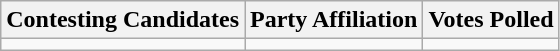<table class="wikitable sortable">
<tr>
<th>Contesting Candidates</th>
<th>Party Affiliation</th>
<th>Votes Polled</th>
</tr>
<tr>
<td></td>
<td></td>
<td></td>
</tr>
</table>
